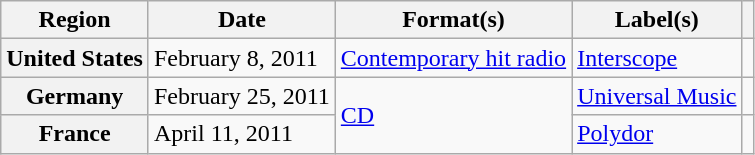<table class="wikitable plainrowheaders">
<tr>
<th scope="col">Region</th>
<th scope="col">Date</th>
<th scope="col">Format(s)</th>
<th scope="col">Label(s)</th>
<th scope="col"></th>
</tr>
<tr>
<th scope="row">United States</th>
<td>February 8, 2011</td>
<td><a href='#'>Contemporary hit radio</a></td>
<td><a href='#'>Interscope</a></td>
<td align="center"></td>
</tr>
<tr>
<th scope="row">Germany</th>
<td>February 25, 2011</td>
<td rowspan="2"><a href='#'>CD</a></td>
<td><a href='#'>Universal Music</a></td>
<td align="center"></td>
</tr>
<tr>
<th scope="row">France</th>
<td>April 11, 2011</td>
<td><a href='#'>Polydor</a></td>
<td align="center"></td>
</tr>
</table>
